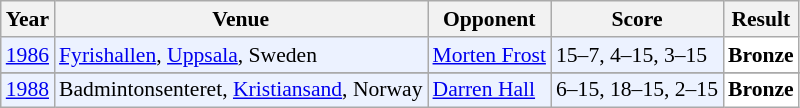<table class="sortable wikitable" style="font-size: 90%;">
<tr>
<th>Year</th>
<th>Venue</th>
<th>Opponent</th>
<th>Score</th>
<th>Result</th>
</tr>
<tr style="background:#ECF2FF">
<td align="center"><a href='#'>1986</a></td>
<td align="left"><a href='#'>Fyrishallen</a>, <a href='#'>Uppsala</a>, Sweden</td>
<td align="left"> <a href='#'>Morten Frost</a></td>
<td align="left">15–7, 4–15, 3–15</td>
<td style="text-align:left; background: white"> <strong>Bronze</strong></td>
</tr>
<tr>
</tr>
<tr style="background:#ECF2FF">
<td align="center"><a href='#'>1988</a></td>
<td align="left">Badmintonsenteret, <a href='#'>Kristiansand</a>, Norway</td>
<td align="left"> <a href='#'>Darren Hall</a></td>
<td align="left">6–15, 18–15, 2–15</td>
<td style="text-align:left; background: white"> <strong>Bronze</strong></td>
</tr>
</table>
